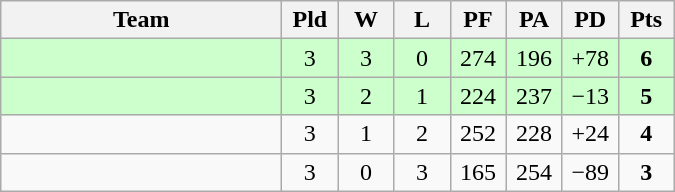<table class=wikitable style="text-align:center">
<tr>
<th width=180>Team</th>
<th width=30>Pld</th>
<th width=30>W</th>
<th width=30>L</th>
<th width=30>PF</th>
<th width=30>PA</th>
<th width=30>PD</th>
<th width=30>Pts</th>
</tr>
<tr bgcolor="#ccffcc">
<td align="left"></td>
<td>3</td>
<td>3</td>
<td>0</td>
<td>274</td>
<td>196</td>
<td>+78</td>
<td><strong>6</strong></td>
</tr>
<tr bgcolor="#ccffcc">
<td align="left"></td>
<td>3</td>
<td>2</td>
<td>1</td>
<td>224</td>
<td>237</td>
<td>−13</td>
<td><strong>5</strong></td>
</tr>
<tr>
<td align="left"></td>
<td>3</td>
<td>1</td>
<td>2</td>
<td>252</td>
<td>228</td>
<td>+24</td>
<td><strong>4</strong></td>
</tr>
<tr>
<td align="left"></td>
<td>3</td>
<td>0</td>
<td>3</td>
<td>165</td>
<td>254</td>
<td>−89</td>
<td><strong>3</strong></td>
</tr>
</table>
